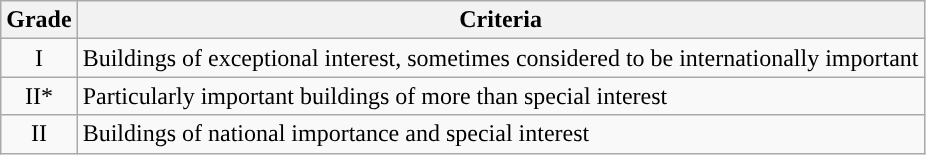<table class="wikitable">
<tr>
<th>Grade</th>
<th>Criteria</th>
</tr>
<tr>
<td align="center" >I</td>
<td>Buildings of exceptional interest, sometimes considered to be internationally important</td>
</tr>
<tr>
<td align="center" >II*</td>
<td>Particularly important buildings of more than special interest</td>
</tr>
<tr>
<td align="center" >II</td>
<td>Buildings of national importance and special interest</td>
</tr>
</table>
